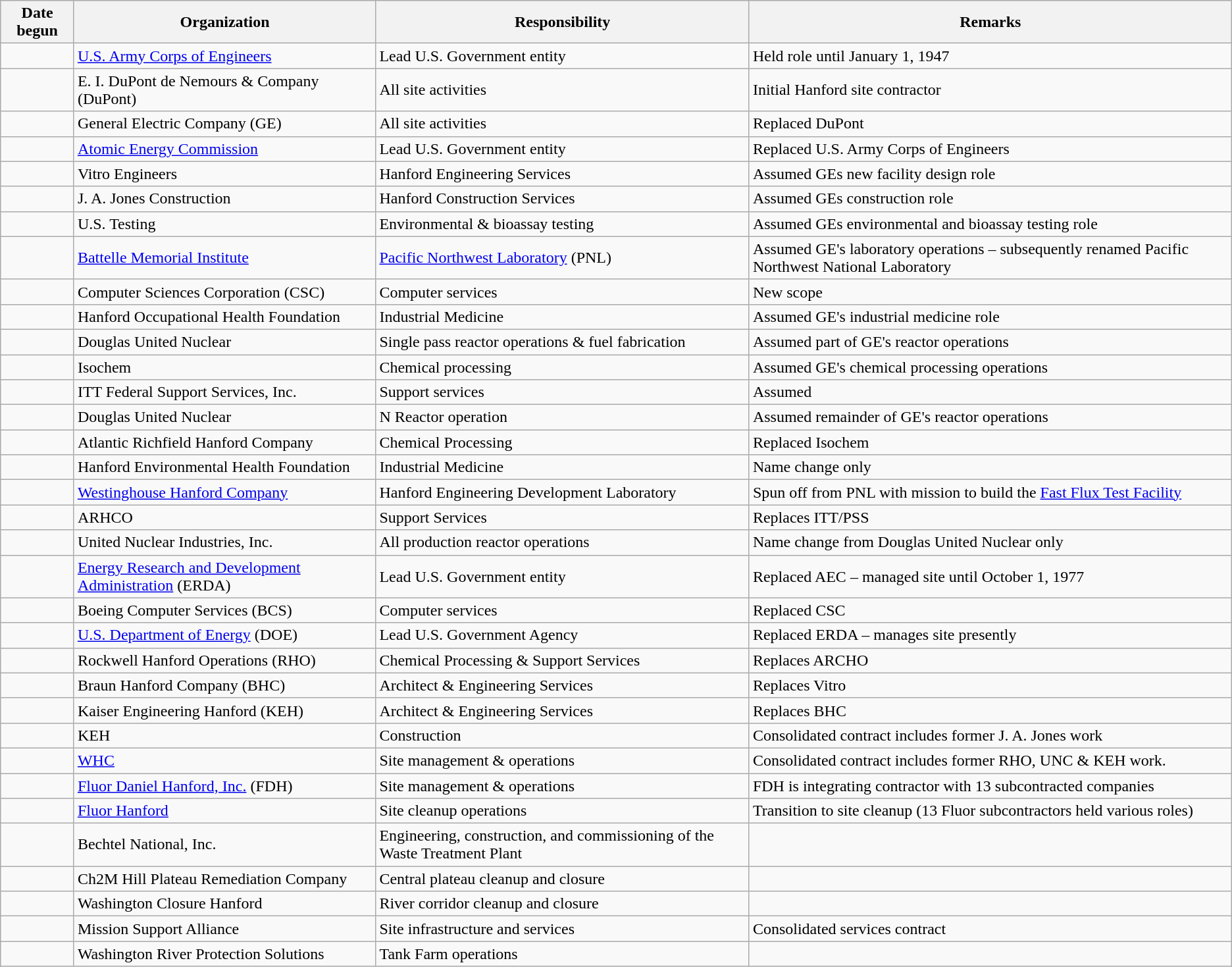<table class="wikitable sortable">
<tr>
<th>Date begun</th>
<th>Organization</th>
<th>Responsibility</th>
<th class="unsortable">Remarks</th>
</tr>
<tr>
<td></td>
<td><a href='#'>U.S. Army Corps of Engineers</a></td>
<td>Lead U.S. Government entity</td>
<td>Held role until January 1, 1947</td>
</tr>
<tr>
<td></td>
<td>E. I. DuPont de Nemours & Company (DuPont)</td>
<td>All site activities</td>
<td>Initial Hanford site contractor</td>
</tr>
<tr>
<td></td>
<td>General Electric Company (GE)</td>
<td>All site activities</td>
<td>Replaced DuPont</td>
</tr>
<tr>
<td></td>
<td><a href='#'>Atomic Energy Commission</a></td>
<td>Lead U.S. Government entity</td>
<td>Replaced U.S. Army Corps of Engineers</td>
</tr>
<tr>
<td></td>
<td>Vitro Engineers</td>
<td>Hanford Engineering Services</td>
<td>Assumed GEs new facility design role</td>
</tr>
<tr>
<td></td>
<td>J. A. Jones Construction</td>
<td>Hanford Construction Services</td>
<td>Assumed GEs construction role</td>
</tr>
<tr>
<td></td>
<td>U.S. Testing</td>
<td>Environmental & bioassay testing</td>
<td>Assumed GEs environmental and bioassay testing role</td>
</tr>
<tr>
<td></td>
<td><a href='#'>Battelle Memorial Institute</a></td>
<td><a href='#'>Pacific Northwest Laboratory</a> (PNL)</td>
<td>Assumed GE's laboratory operations – subsequently renamed Pacific Northwest National Laboratory</td>
</tr>
<tr>
<td></td>
<td>Computer Sciences Corporation (CSC)</td>
<td>Computer services</td>
<td>New scope</td>
</tr>
<tr>
<td></td>
<td>Hanford Occupational Health Foundation</td>
<td>Industrial Medicine</td>
<td>Assumed GE's industrial medicine role</td>
</tr>
<tr>
<td></td>
<td>Douglas United Nuclear</td>
<td>Single pass reactor operations & fuel fabrication</td>
<td>Assumed part of GE's reactor operations</td>
</tr>
<tr>
<td></td>
<td>Isochem</td>
<td>Chemical processing</td>
<td>Assumed GE's chemical processing operations</td>
</tr>
<tr>
<td></td>
<td>ITT Federal Support Services, Inc.</td>
<td>Support services</td>
<td>Assumed</td>
</tr>
<tr>
<td></td>
<td>Douglas United Nuclear</td>
<td>N Reactor operation</td>
<td>Assumed remainder of GE's reactor operations</td>
</tr>
<tr>
<td></td>
<td>Atlantic Richfield Hanford Company</td>
<td>Chemical Processing</td>
<td>Replaced Isochem</td>
</tr>
<tr>
<td></td>
<td>Hanford Environmental Health Foundation</td>
<td>Industrial Medicine</td>
<td>Name change only</td>
</tr>
<tr>
<td></td>
<td><a href='#'>Westinghouse Hanford Company</a></td>
<td>Hanford Engineering Development Laboratory</td>
<td>Spun off from PNL with mission to build the <a href='#'>Fast Flux Test Facility</a></td>
</tr>
<tr>
<td></td>
<td>ARHCO</td>
<td>Support Services</td>
<td>Replaces ITT/PSS</td>
</tr>
<tr>
<td></td>
<td>United Nuclear Industries, Inc.</td>
<td>All production reactor operations</td>
<td>Name change from Douglas United Nuclear only</td>
</tr>
<tr>
<td></td>
<td><a href='#'>Energy Research and Development Administration</a> (ERDA)</td>
<td>Lead U.S. Government entity</td>
<td>Replaced AEC – managed site until October 1, 1977</td>
</tr>
<tr>
<td></td>
<td>Boeing Computer Services (BCS)</td>
<td>Computer services</td>
<td>Replaced CSC</td>
</tr>
<tr>
<td></td>
<td><a href='#'>U.S. Department of Energy</a> (DOE)</td>
<td>Lead U.S. Government Agency</td>
<td>Replaced ERDA – manages site presently</td>
</tr>
<tr>
<td></td>
<td>Rockwell Hanford Operations (RHO)</td>
<td>Chemical Processing & Support Services</td>
<td>Replaces ARCHO</td>
</tr>
<tr>
<td></td>
<td>Braun Hanford Company (BHC)</td>
<td>Architect & Engineering Services</td>
<td>Replaces Vitro</td>
</tr>
<tr>
<td></td>
<td>Kaiser Engineering Hanford (KEH)</td>
<td>Architect & Engineering Services</td>
<td>Replaces BHC</td>
</tr>
<tr>
<td></td>
<td>KEH</td>
<td>Construction</td>
<td>Consolidated contract includes former J. A. Jones work</td>
</tr>
<tr>
<td></td>
<td><a href='#'>WHC</a></td>
<td>Site management & operations</td>
<td>Consolidated contract includes former RHO, UNC & KEH work.</td>
</tr>
<tr>
<td></td>
<td><a href='#'>Fluor Daniel Hanford, Inc.</a> (FDH)</td>
<td>Site management & operations</td>
<td>FDH is integrating contractor with 13 subcontracted companies</td>
</tr>
<tr>
<td></td>
<td><a href='#'>Fluor Hanford</a></td>
<td>Site cleanup operations</td>
<td>Transition to site cleanup (13 Fluor subcontractors held various roles)</td>
</tr>
<tr>
<td></td>
<td>Bechtel National, Inc.</td>
<td>Engineering, construction, and commissioning of the Waste Treatment Plant</td>
<td></td>
</tr>
<tr>
<td></td>
<td>Ch2M Hill Plateau Remediation Company</td>
<td>Central plateau cleanup and closure</td>
<td></td>
</tr>
<tr>
<td></td>
<td>Washington Closure Hanford</td>
<td>River corridor cleanup and closure</td>
<td></td>
</tr>
<tr>
<td></td>
<td>Mission Support Alliance</td>
<td>Site infrastructure and services</td>
<td>Consolidated services contract</td>
</tr>
<tr>
<td></td>
<td>Washington River Protection Solutions</td>
<td>Tank Farm operations</td>
<td></td>
</tr>
</table>
